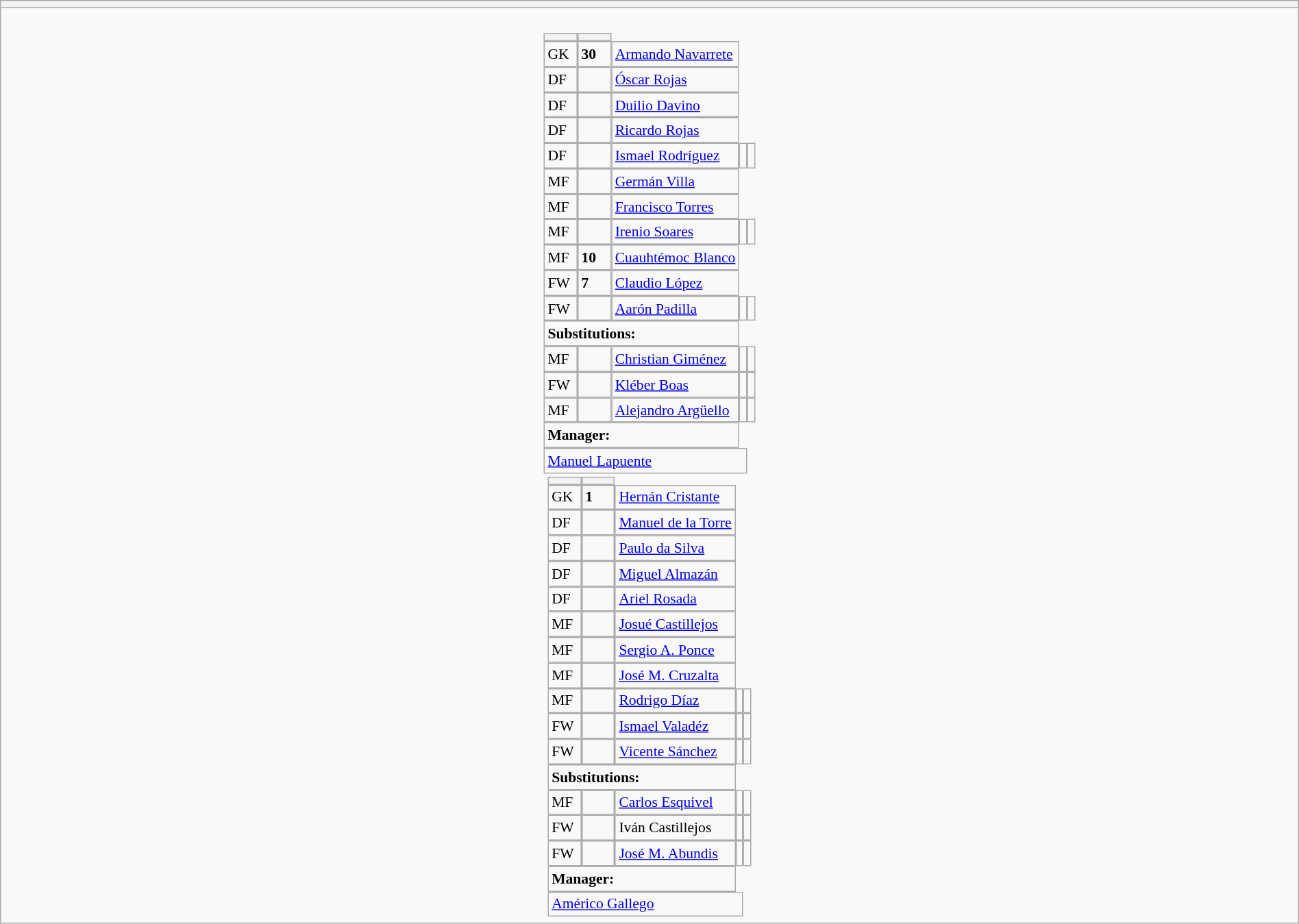<table style="width:100%" class="wikitable collapsible collapsed">
<tr>
<th></th>
</tr>
<tr>
<td><br>






<table style="font-size:90%; margin:0.2em auto;" cellspacing="0" cellpadding="0">
<tr>
<th width="25"></th>
<th width="25"></th>
</tr>
<tr>
<td>GK</td>
<td><strong>30</strong></td>
<td> <a href='#'>Armando Navarrete</a></td>
</tr>
<tr>
<td>DF</td>
<td></td>
<td> <a href='#'>Óscar Rojas</a></td>
</tr>
<tr>
<td>DF</td>
<td></td>
<td> <a href='#'>Duilio Davino</a></td>
</tr>
<tr>
<td>DF</td>
<td></td>
<td> <a href='#'>Ricardo Rojas</a></td>
</tr>
<tr>
<td>DF</td>
<td></td>
<td> <a href='#'>Ismael Rodríguez</a></td>
<td></td>
<td></td>
</tr>
<tr>
<td>MF</td>
<td></td>
<td> <a href='#'>Germán Villa</a></td>
</tr>
<tr>
<td>MF</td>
<td></td>
<td> <a href='#'>Francisco Torres</a></td>
</tr>
<tr>
<td>MF</td>
<td></td>
<td> <a href='#'>Irenio Soares</a></td>
<td></td>
<td></td>
</tr>
<tr>
<td>MF</td>
<td><strong>10</strong></td>
<td> <a href='#'>Cuauhtémoc Blanco</a></td>
</tr>
<tr>
<td>FW</td>
<td><strong>7</strong></td>
<td> <a href='#'>Claudio López</a></td>
</tr>
<tr>
<td>FW</td>
<td></td>
<td> <a href='#'>Aarón Padilla</a></td>
<td></td>
<td></td>
</tr>
<tr>
<td colspan=3><strong>Substitutions:</strong></td>
</tr>
<tr>
<td>MF</td>
<td></td>
<td> <a href='#'>Christian Giménez</a></td>
<td></td>
<td></td>
</tr>
<tr>
<td>FW</td>
<td></td>
<td> <a href='#'>Kléber Boas</a></td>
<td></td>
<td></td>
</tr>
<tr>
<td>MF</td>
<td></td>
<td> <a href='#'>Alejandro Argüello</a></td>
<td></td>
<td></td>
</tr>
<tr>
<td colspan=3><strong>Manager:</strong></td>
</tr>
<tr>
<td colspan=4> <a href='#'>Manuel Lapuente</a></td>
</tr>
</table>
<table cellspacing="0" cellpadding="0" style="font-size:90%; margin:0.2em auto;">
<tr>
<th width="25"></th>
<th width="25"></th>
</tr>
<tr>
<td>GK</td>
<td><strong>1</strong></td>
<td> <a href='#'>Hernán Cristante</a></td>
</tr>
<tr>
<td>DF</td>
<td></td>
<td> <a href='#'>Manuel de la Torre</a></td>
</tr>
<tr>
<td>DF</td>
<td></td>
<td> <a href='#'>Paulo da Silva</a></td>
</tr>
<tr>
<td>DF</td>
<td></td>
<td> <a href='#'>Miguel Almazán</a></td>
</tr>
<tr>
<td>DF</td>
<td></td>
<td> <a href='#'>Ariel Rosada</a></td>
</tr>
<tr>
<td>MF</td>
<td></td>
<td> <a href='#'>Josué Castillejos</a></td>
</tr>
<tr>
<td>MF</td>
<td></td>
<td> <a href='#'>Sergio A. Ponce</a></td>
</tr>
<tr>
<td>MF</td>
<td></td>
<td> <a href='#'>José M. Cruzalta</a></td>
</tr>
<tr>
<td>MF</td>
<td></td>
<td> <a href='#'>Rodrigo Díaz</a></td>
<td></td>
<td></td>
</tr>
<tr>
<td>FW</td>
<td></td>
<td> <a href='#'>Ismael Valadéz</a></td>
<td></td>
<td></td>
</tr>
<tr>
<td>FW</td>
<td></td>
<td> <a href='#'>Vicente Sánchez</a></td>
<td></td>
<td></td>
</tr>
<tr>
<td colspan=3><strong>Substitutions:</strong></td>
</tr>
<tr>
<td>MF</td>
<td></td>
<td> <a href='#'>Carlos Esquivel</a></td>
<td></td>
<td></td>
</tr>
<tr>
<td>FW</td>
<td></td>
<td> Iván Castillejos</td>
<td></td>
<td></td>
</tr>
<tr>
<td>FW</td>
<td></td>
<td> <a href='#'>José M. Abundis</a></td>
<td></td>
<td></td>
</tr>
<tr>
<td colspan=3><strong>Manager:</strong></td>
</tr>
<tr>
<td colspan=4> <a href='#'>Américo Gallego</a></td>
</tr>
</table>
</td>
</tr>
</table>
